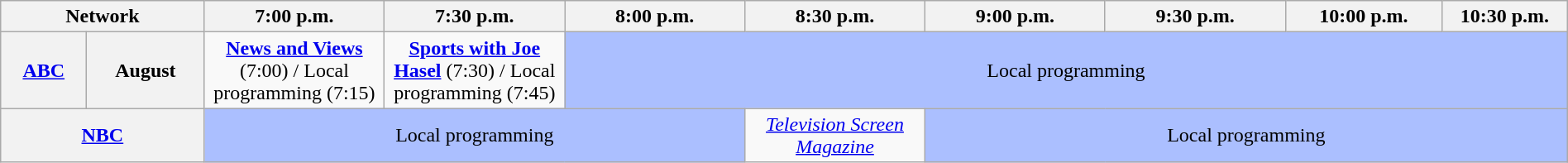<table class="wikitable" style="width:100%;margin-right:0;text-align:center">
<tr>
<th style="width:13%;" colspan=2>Network</th>
<th style="width:11.5%;">7:00 p.m.</th>
<th style="width:11.5%;">7:30 p.m.</th>
<th style="width:11.5%;">8:00 p.m.</th>
<th style="width:11.5%;">8:30 p.m.</th>
<th style="width:11.5%;">9:00 p.m.</th>
<th style="width:11.5%;">9:30 p.m.</th>
<th style="width:10%;">10:00 p.m.</th>
<th style="width:10%;">10:30 p.m.</th>
</tr>
<tr>
<th><a href='#'>ABC</a></th>
<th>August</th>
<td><strong><a href='#'>News and Views</a></strong> (7:00) / Local programming (7:15)</td>
<td><strong><a href='#'>Sports with Joe Hasel</a></strong> (7:30) / Local programming (7:45)</td>
<td style="background:#abbfff;" colspan="6">Local programming</td>
</tr>
<tr>
<th colspan=2><a href='#'>NBC</a></th>
<td colspan="3" style="background:#abbfff;">Local programming</td>
<td><em><a href='#'>Television Screen Magazine</a></em></td>
<td colspan="4" style="background:#abbfff;">Local programming</td>
</tr>
</table>
